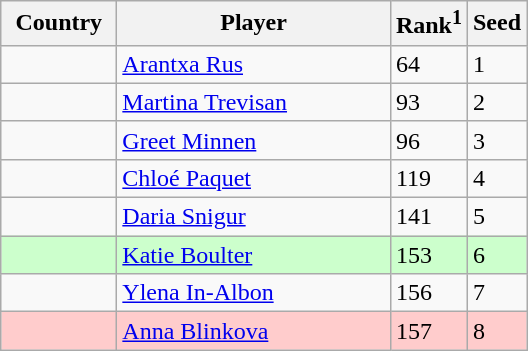<table class="sortable wikitable">
<tr>
<th width="70">Country</th>
<th width="175">Player</th>
<th>Rank<sup>1</sup></th>
<th>Seed</th>
</tr>
<tr>
<td></td>
<td><a href='#'>Arantxa Rus</a></td>
<td>64</td>
<td>1</td>
</tr>
<tr>
<td></td>
<td><a href='#'>Martina Trevisan</a></td>
<td>93</td>
<td>2</td>
</tr>
<tr>
<td></td>
<td><a href='#'>Greet Minnen</a></td>
<td>96</td>
<td>3</td>
</tr>
<tr>
<td></td>
<td><a href='#'>Chloé Paquet</a></td>
<td>119</td>
<td>4</td>
</tr>
<tr>
<td></td>
<td><a href='#'>Daria Snigur</a></td>
<td>141</td>
<td>5</td>
</tr>
<tr bgcolor=#cfc>
<td></td>
<td><a href='#'>Katie Boulter</a></td>
<td>153</td>
<td>6</td>
</tr>
<tr>
<td></td>
<td><a href='#'>Ylena In-Albon</a></td>
<td>156</td>
<td>7</td>
</tr>
<tr bgcolor=ffcccc>
<td></td>
<td><a href='#'>Anna Blinkova</a></td>
<td>157</td>
<td>8</td>
</tr>
</table>
